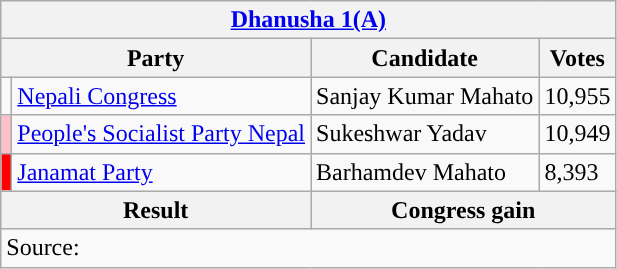<table class="wikitable">
<tr>
<th colspan="4"><a href='#'>Dhanusha 1(A)</a></th>
</tr>
<tr>
<th colspan="2">Party</th>
<th>Candidate</th>
<th>Votes</th>
</tr>
<tr>
<td style="background-color:"></td>
<td><a href='#'>Nepali Congress</a></td>
<td>Sanjay Kumar Mahato</td>
<td>10,955</td>
</tr>
<tr>
<td style="background-color:#FFC0CB"></td>
<td><a href='#'>People's Socialist Party Nepal</a></td>
<td>Sukeshwar Yadav</td>
<td>10,949</td>
</tr>
<tr>
<td style="background-color:#FF0000"></td>
<td><a href='#'>Janamat Party</a></td>
<td>Barhamdev Mahato</td>
<td>8,393</td>
</tr>
<tr>
<th colspan="2">Result</th>
<th colspan="2">Congress gain</th>
</tr>
<tr>
<td colspan="4">Source: </td>
</tr>
</table>
